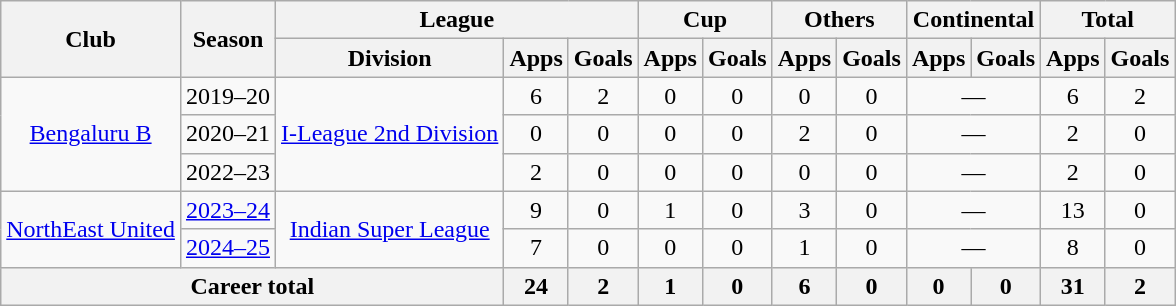<table class=wikitable style=text-align:center>
<tr>
<th rowspan=2>Club</th>
<th rowspan=2>Season</th>
<th colspan=3>League</th>
<th colspan=2>Cup</th>
<th colspan="2">Others</th>
<th colspan=2>Continental</th>
<th colspan=2>Total</th>
</tr>
<tr>
<th>Division</th>
<th>Apps</th>
<th>Goals</th>
<th>Apps</th>
<th>Goals</th>
<th>Apps</th>
<th>Goals</th>
<th>Apps</th>
<th>Goals</th>
<th>Apps</th>
<th>Goals</th>
</tr>
<tr>
<td rowspan="3"><a href='#'>Bengaluru B</a></td>
<td>2019–20</td>
<td rowspan="3"><a href='#'>I-League 2nd Division</a></td>
<td>6</td>
<td>2</td>
<td>0</td>
<td>0</td>
<td>0</td>
<td>0</td>
<td colspan="2">—</td>
<td>6</td>
<td>2</td>
</tr>
<tr>
<td>2020–21</td>
<td>0</td>
<td>0</td>
<td>0</td>
<td>0</td>
<td>2</td>
<td>0</td>
<td colspan="2">—</td>
<td>2</td>
<td>0</td>
</tr>
<tr>
<td>2022–23</td>
<td>2</td>
<td>0</td>
<td>0</td>
<td>0</td>
<td>0</td>
<td>0</td>
<td colspan="2">—</td>
<td>2</td>
<td>0</td>
</tr>
<tr>
<td rowspan="2"><a href='#'>NorthEast United</a></td>
<td><a href='#'>2023–24</a></td>
<td rowspan="2"><a href='#'>Indian Super League</a></td>
<td>9</td>
<td>0</td>
<td>1</td>
<td>0</td>
<td>3</td>
<td>0</td>
<td colspan="2">—</td>
<td>13</td>
<td>0</td>
</tr>
<tr>
<td><a href='#'>2024–25</a></td>
<td>7</td>
<td>0</td>
<td>0</td>
<td>0</td>
<td>1</td>
<td>0</td>
<td colspan="2">—</td>
<td>8</td>
<td>0</td>
</tr>
<tr>
<th colspan=3>Career total</th>
<th>24</th>
<th>2</th>
<th>1</th>
<th>0</th>
<th>6</th>
<th>0</th>
<th>0</th>
<th>0</th>
<th>31</th>
<th>2</th>
</tr>
</table>
